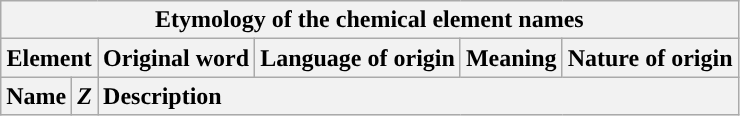<table class="wikitable sortable collapsible ">
<tr>
<th colspan="6">Etymology of the chemical element names</th>
</tr>
<tr>
<th colspan="2">Element</th>
<th>Original word</th>
<th>Language of origin</th>
<th>Meaning</th>
<th>Nature of origin</th>
</tr>
<tr>
<th>Name<br></th>
<th><em>Z</em></th>
<th colspan="4" style="text-align:left;">Description <br>




















































































































</th>
</tr>
</table>
